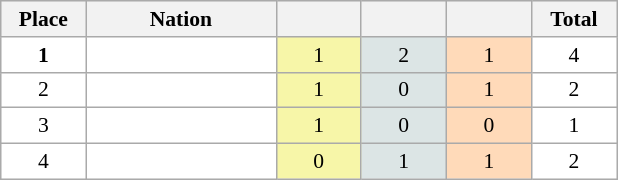<table class=wikitable style="border:1px solid #AAAAAA;font-size:90%">
<tr bgcolor="#EFEFEF">
<th width=50>Place</th>
<th width=120>Nation</th>
<th width=50></th>
<th width=50></th>
<th width=50></th>
<th width=50>Total</th>
</tr>
<tr align="center" valign="top" bgcolor="#FFFFFF">
<td><strong>1</strong></td>
<td align="left"><strong></strong></td>
<td style="background:#F7F6A8;">1</td>
<td style="background:#DCE5E5;">2</td>
<td style="background:#FFDAB9;">1</td>
<td>4</td>
</tr>
<tr align="center" valign="top" bgcolor="#FFFFFF">
<td>2</td>
<td align="left"></td>
<td style="background:#F7F6A8;">1</td>
<td style="background:#DCE5E5;">0</td>
<td style="background:#FFDAB9;">1</td>
<td>2</td>
</tr>
<tr align="center" valign="top" bgcolor="#FFFFFF">
<td>3</td>
<td align="left"></td>
<td style="background:#F7F6A8;">1</td>
<td style="background:#DCE5E5;">0</td>
<td style="background:#FFDAB9;">0</td>
<td>1</td>
</tr>
<tr align="center" valign="top" bgcolor="#FFFFFF">
<td>4</td>
<td align="left"></td>
<td style="background:#F7F6A8;">0</td>
<td style="background:#DCE5E5;">1</td>
<td style="background:#FFDAB9;">1</td>
<td>2</td>
</tr>
</table>
